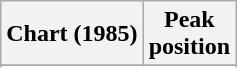<table class="wikitable sortable plainrowheaders" style="text-align:center">
<tr>
<th scope="col">Chart (1985)</th>
<th scope="col">Peak<br>position</th>
</tr>
<tr>
</tr>
<tr>
</tr>
</table>
